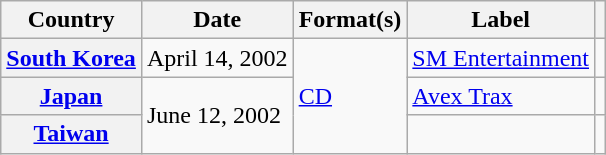<table class="wikitable plainrowheaders">
<tr>
<th scope="col">Country</th>
<th scope="col">Date</th>
<th scope="col">Format(s)</th>
<th scope="col">Label</th>
<th scope="col"></th>
</tr>
<tr>
<th scope="row"><a href='#'>South Korea</a></th>
<td>April 14, 2002</td>
<td rowspan="3"><a href='#'>CD</a></td>
<td><a href='#'>SM Entertainment</a></td>
<td style="text-align:center"></td>
</tr>
<tr>
<th scope="row"><a href='#'>Japan</a></th>
<td rowspan="2">June 12, 2002</td>
<td><a href='#'>Avex Trax</a></td>
<td style="text-align:center"></td>
</tr>
<tr>
<th scope="row"><a href='#'>Taiwan</a></th>
<td></td>
<td style="text-align:center"></td>
</tr>
</table>
